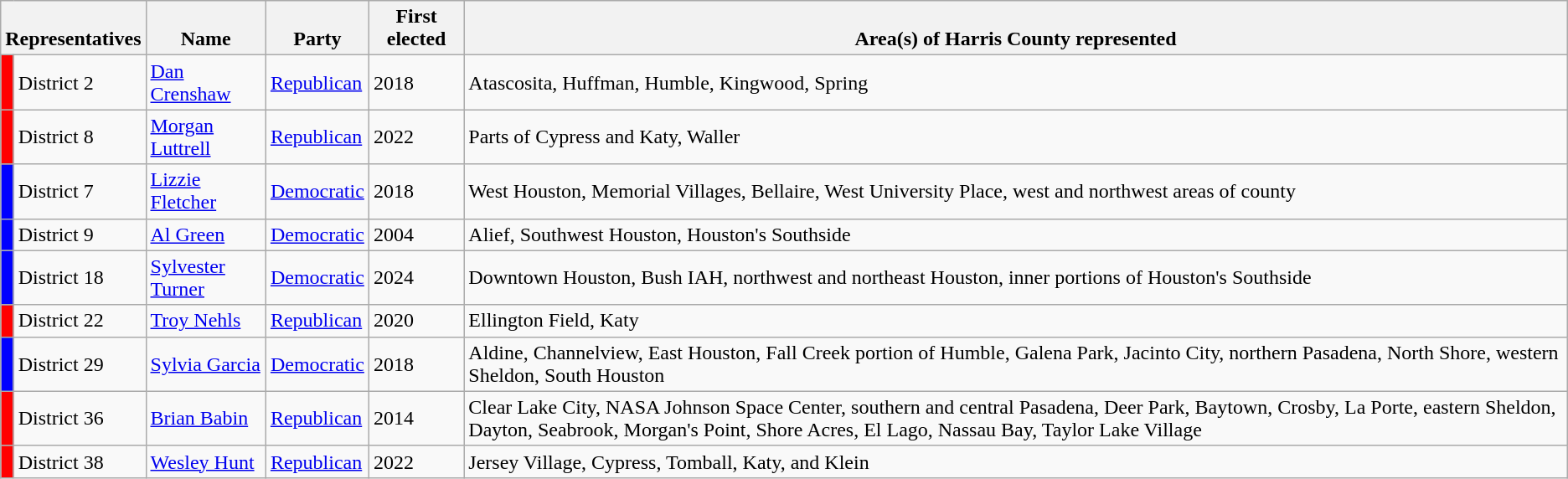<table class="wikitable">
<tr>
<th colspan="2" style="text-align:center; vertical-align:bottom;">Representatives</th>
<th style="text-align:center; vertical-align:bottom;">Name</th>
<th style="text-align:center; vertical-align:bottom;">Party</th>
<th style="text-align:center; vertical-align:bottom;">First elected</th>
<th style="text-align:center; vertical-align:bottom;">Area(s) of Harris County represented</th>
</tr>
<tr>
<td style="background:red;"></td>
<td>District 2</td>
<td><a href='#'>Dan Crenshaw</a></td>
<td><a href='#'>Republican</a></td>
<td>2018</td>
<td>Atascosita, Huffman, Humble, Kingwood, Spring</td>
</tr>
<tr>
<td style="background:red;"></td>
<td>District 8</td>
<td><a href='#'>Morgan Luttrell</a></td>
<td><a href='#'>Republican</a></td>
<td>2022</td>
<td>Parts of Cypress and Katy, Waller</td>
</tr>
<tr>
<td style="background:blue;"></td>
<td>District 7</td>
<td><a href='#'>Lizzie Fletcher</a></td>
<td><a href='#'>Democratic</a></td>
<td>2018</td>
<td>West Houston, Memorial Villages, Bellaire, West University Place, west and northwest areas of county</td>
</tr>
<tr>
<td style="background:blue;"></td>
<td>District 9</td>
<td><a href='#'>Al Green</a></td>
<td><a href='#'>Democratic</a></td>
<td>2004</td>
<td>Alief, Southwest Houston, Houston's Southside</td>
</tr>
<tr>
<td style="background:blue;"></td>
<td>District 18</td>
<td><a href='#'>Sylvester Turner</a></td>
<td><a href='#'>Democratic</a></td>
<td>2024</td>
<td>Downtown Houston, Bush IAH, northwest and northeast Houston, inner portions of Houston's Southside</td>
</tr>
<tr>
<td style="background:red;"></td>
<td>District 22</td>
<td><a href='#'>Troy Nehls</a></td>
<td><a href='#'>Republican</a></td>
<td>2020</td>
<td>Ellington Field, Katy</td>
</tr>
<tr>
<td style="background:blue;"></td>
<td>District 29</td>
<td><a href='#'>Sylvia Garcia</a></td>
<td><a href='#'>Democratic</a></td>
<td>2018</td>
<td>Aldine, Channelview, East Houston, Fall Creek portion of Humble, Galena Park, Jacinto City, northern Pasadena, North Shore, western Sheldon, South Houston</td>
</tr>
<tr>
<td style="background:red;"></td>
<td>District 36</td>
<td><a href='#'>Brian Babin</a></td>
<td><a href='#'>Republican</a></td>
<td>2014</td>
<td>Clear Lake City, NASA Johnson Space Center, southern and central Pasadena, Deer Park, Baytown, Crosby, La Porte, eastern Sheldon, Dayton, Seabrook, Morgan's Point, Shore Acres, El Lago, Nassau Bay, Taylor Lake Village</td>
</tr>
<tr>
<td style="background:red;"></td>
<td>District 38</td>
<td><a href='#'>Wesley Hunt</a></td>
<td><a href='#'>Republican</a></td>
<td>2022</td>
<td>Jersey Village, Cypress, Tomball, Katy, and Klein</td>
</tr>
</table>
